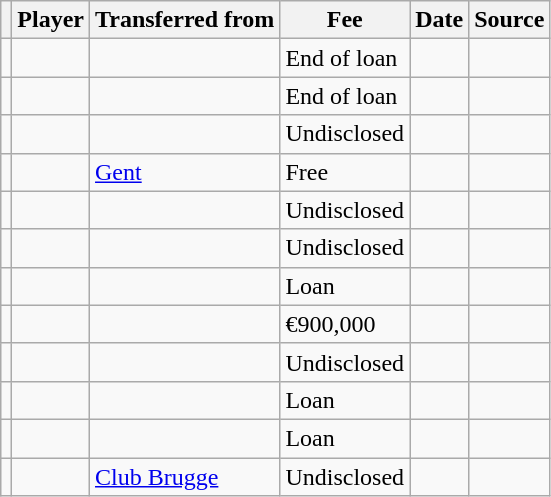<table class="wikitable plainrowheaders sortable">
<tr>
<th></th>
<th scope=col>Player</th>
<th>Transferred from</th>
<th !scope=col; style="width: 65px;">Fee</th>
<th scope=col>Date</th>
<th scope=col>Source</th>
</tr>
<tr>
<td align=center></td>
<td></td>
<td></td>
<td>End of loan</td>
<td></td>
<td></td>
</tr>
<tr>
<td align=center></td>
<td></td>
<td></td>
<td>End of loan</td>
<td></td>
<td></td>
</tr>
<tr>
<td align=center></td>
<td></td>
<td></td>
<td>Undisclosed</td>
<td></td>
<td></td>
</tr>
<tr>
<td align=center></td>
<td></td>
<td><a href='#'>Gent</a></td>
<td>Free</td>
<td></td>
<td></td>
</tr>
<tr>
<td align=center></td>
<td></td>
<td></td>
<td>Undisclosed</td>
<td></td>
<td></td>
</tr>
<tr>
<td align=center></td>
<td></td>
<td></td>
<td>Undisclosed</td>
<td></td>
<td></td>
</tr>
<tr>
<td align=center></td>
<td></td>
<td></td>
<td>Loan</td>
<td></td>
<td></td>
</tr>
<tr>
<td align=center></td>
<td></td>
<td></td>
<td>€900,000</td>
<td></td>
<td></td>
</tr>
<tr>
<td align=center></td>
<td></td>
<td></td>
<td>Undisclosed</td>
<td></td>
<td></td>
</tr>
<tr>
<td align=center></td>
<td></td>
<td></td>
<td>Loan</td>
<td></td>
<td></td>
</tr>
<tr>
<td align=center></td>
<td></td>
<td></td>
<td>Loan</td>
<td></td>
<td></td>
</tr>
<tr>
<td align=center></td>
<td></td>
<td><a href='#'>Club Brugge</a></td>
<td>Undisclosed</td>
<td></td>
<td></td>
</tr>
</table>
